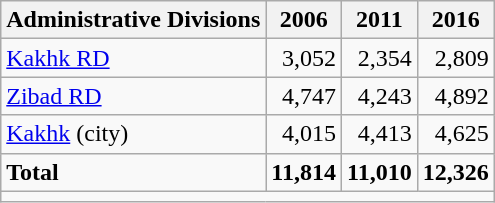<table class="wikitable">
<tr>
<th>Administrative Divisions</th>
<th>2006</th>
<th>2011</th>
<th>2016</th>
</tr>
<tr>
<td><a href='#'>Kakhk RD</a></td>
<td style="text-align: right;">3,052</td>
<td style="text-align: right;">2,354</td>
<td style="text-align: right;">2,809</td>
</tr>
<tr>
<td><a href='#'>Zibad RD</a></td>
<td style="text-align: right;">4,747</td>
<td style="text-align: right;">4,243</td>
<td style="text-align: right;">4,892</td>
</tr>
<tr>
<td><a href='#'>Kakhk</a> (city)</td>
<td style="text-align: right;">4,015</td>
<td style="text-align: right;">4,413</td>
<td style="text-align: right;">4,625</td>
</tr>
<tr>
<td><strong>Total</strong></td>
<td style="text-align: right;"><strong>11,814</strong></td>
<td style="text-align: right;"><strong>11,010</strong></td>
<td style="text-align: right;"><strong>12,326</strong></td>
</tr>
<tr>
<td colspan=4></td>
</tr>
</table>
